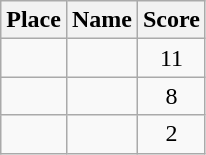<table class=wikitable style="text-align:center">
<tr>
<th>Place</th>
<th>Name</th>
<th>Score</th>
</tr>
<tr>
<td width=30></td>
<td align=left></td>
<td width=30>11</td>
</tr>
<tr>
<td></td>
<td align=left></td>
<td>8</td>
</tr>
<tr>
<td></td>
<td align=left></td>
<td>2</td>
</tr>
</table>
